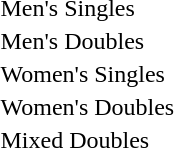<table>
<tr>
<td rowspan=2>Men's Singles</td>
<td rowspan=2></td>
<td rowspan=2></td>
<td></td>
</tr>
<tr>
<td></td>
</tr>
<tr>
<td rowspan=2>Men's Doubles</td>
<td rowspan=2></td>
<td rowspan=2></td>
<td></td>
</tr>
<tr>
<td></td>
</tr>
<tr>
<td rowspan=2>Women's Singles</td>
<td rowspan=2></td>
<td rowspan=2></td>
<td></td>
</tr>
<tr>
<td></td>
</tr>
<tr>
<td rowspan=2>Women's Doubles</td>
<td rowspan=2></td>
<td rowspan=2></td>
<td></td>
</tr>
<tr>
<td></td>
</tr>
<tr>
<td rowspan=2>Mixed Doubles</td>
<td rowspan=2></td>
<td rowspan=2></td>
<td></td>
</tr>
<tr>
<td></td>
</tr>
</table>
